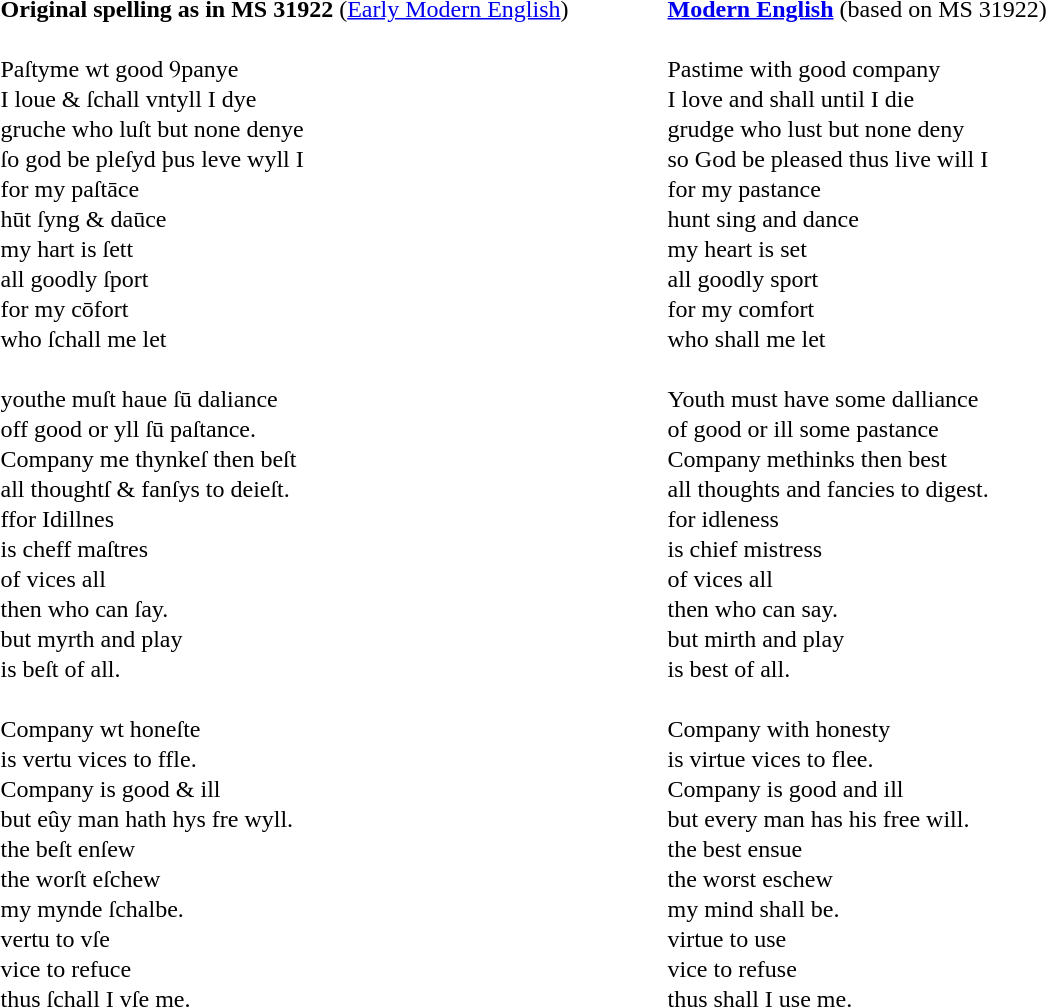<table cellspacing="0" style="white-space: nowrap;">
<tr>
<td><strong>Original spelling as in MS 31922</strong> (<a href='#'>Early Modern English</a>)                </td>
<td><strong><a href='#'>Modern English</a></strong> (based on MS 31922)<em></td>
</tr>
<tr>
<td> </td>
</tr>
<tr>
</tr>
<tr>
<td>Paſtyme wt good Ꝯpanye</td>
<td>Pastime with good company</td>
</tr>
<tr>
<td>I loue & ſchall vntyll I dye</td>
<td>I love and shall until I die</td>
</tr>
<tr>
<td>gruche who luſt but none denye</td>
<td>grudge who lust but none deny</td>
</tr>
<tr>
<td>ſo god be pleſyd þus leve wyll I</td>
<td>so God be pleased thus live will I</td>
</tr>
<tr>
<td>for my paſtāce</td>
<td>for my pastance</td>
</tr>
<tr>
<td>hūt ſyng & daūce</td>
<td>hunt sing and dance</td>
</tr>
<tr>
<td>my hart is ſett</td>
<td>my heart is set</td>
</tr>
<tr>
<td>all goodly ſport</td>
<td>all goodly sport</td>
</tr>
<tr>
<td>for my cōfort</td>
<td>for my comfort</td>
</tr>
<tr>
<td>who ſchall me let</td>
<td>who shall me let</td>
</tr>
<tr>
<td> </td>
<td> </td>
<td> </td>
</tr>
<tr>
<td>youthe muſt haue ſū daliance</td>
<td>Youth must have some dalliance</td>
</tr>
<tr>
<td>off good or yll ſū paſtance.</td>
<td>of good or ill some pastance</td>
</tr>
<tr>
<td>Company me thynkeſ then beſt</td>
<td>Company methinks then best</td>
</tr>
<tr>
<td>all thoughtſ & fanſys to deieſt.</td>
<td>all thoughts and fancies to digest.</td>
</tr>
<tr>
<td>ffor Idillnes</td>
<td>for idleness</td>
</tr>
<tr>
<td>is cheff maſtres</td>
<td>is chief mistress</td>
</tr>
<tr>
<td>of vices all</td>
<td>of vices all</td>
</tr>
<tr>
<td>then who can ſay.</td>
<td>then who can say.</td>
</tr>
<tr>
<td>but myrth and play</td>
<td>but mirth and play</td>
</tr>
<tr>
<td>is beſt of all.</td>
<td>is best of all.</td>
</tr>
<tr>
<td> </td>
<td> </td>
<td> </td>
</tr>
<tr>
<td>Company wt honeſte</td>
<td>Company with honesty</td>
</tr>
<tr>
<td>is vertu vices to ffle.</td>
<td>is virtue vices to flee.</td>
</tr>
<tr>
<td>Company is good & ill</td>
<td>Company is good and ill</td>
</tr>
<tr>
<td>but eûy man hath hys fre wyll.</td>
<td>but every man has his free will.</td>
</tr>
<tr>
<td>the beſt enſew</td>
<td>the best ensue</td>
</tr>
<tr>
<td>the worſt eſchew</td>
<td>the worst eschew</td>
</tr>
<tr>
<td>my mynde ſchalbe.</td>
<td>my mind shall be.</td>
</tr>
<tr>
<td>vertu to vſe</td>
<td>virtue to use</td>
</tr>
<tr>
<td>vice to refuce</td>
<td>vice to refuse</td>
</tr>
<tr>
<td>thus ſchall I vſe me.</td>
<td>thus shall I use me.</td>
</tr>
</table>
